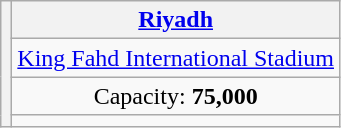<table class="wikitable" style="text-align:center">
<tr>
<th rowspan="4"></th>
<th><a href='#'>Riyadh</a></th>
</tr>
<tr>
<td><a href='#'>King Fahd International Stadium</a></td>
</tr>
<tr>
<td>Capacity: <strong>75,000</strong></td>
</tr>
<tr>
<td></td>
</tr>
</table>
